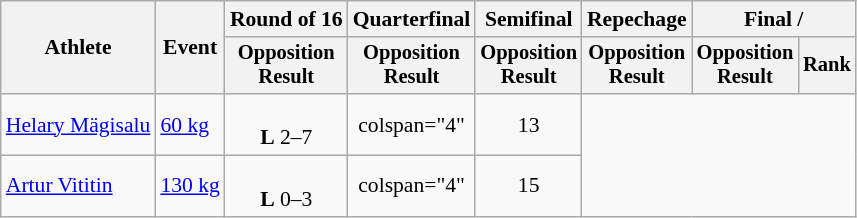<table class="wikitable" style="font-size:90%">
<tr>
<th rowspan="2">Athlete</th>
<th rowspan="2">Event</th>
<th>Round of 16</th>
<th>Quarterfinal</th>
<th>Semifinal</th>
<th>Repechage</th>
<th colspan=2>Final / </th>
</tr>
<tr style="font-size: 95%">
<th>Opposition<br>Result</th>
<th>Opposition<br>Result</th>
<th>Opposition<br>Result</th>
<th>Opposition<br>Result</th>
<th>Opposition<br>Result</th>
<th>Rank</th>
</tr>
<tr align=center>
<td align=left><a href='#'>Helary Mägisalu</a></td>
<td align=left><a href='#'>60 kg</a></td>
<td><br><strong>L</strong> 2–7 </td>
<td>colspan="4" </td>
<td>13</td>
</tr>
<tr align=center>
<td align=left><a href='#'>Artur Vititin</a></td>
<td align=left><a href='#'>130 kg</a></td>
<td><br><strong>L</strong> 0–3 </td>
<td>colspan="4" </td>
<td>15</td>
</tr>
</table>
